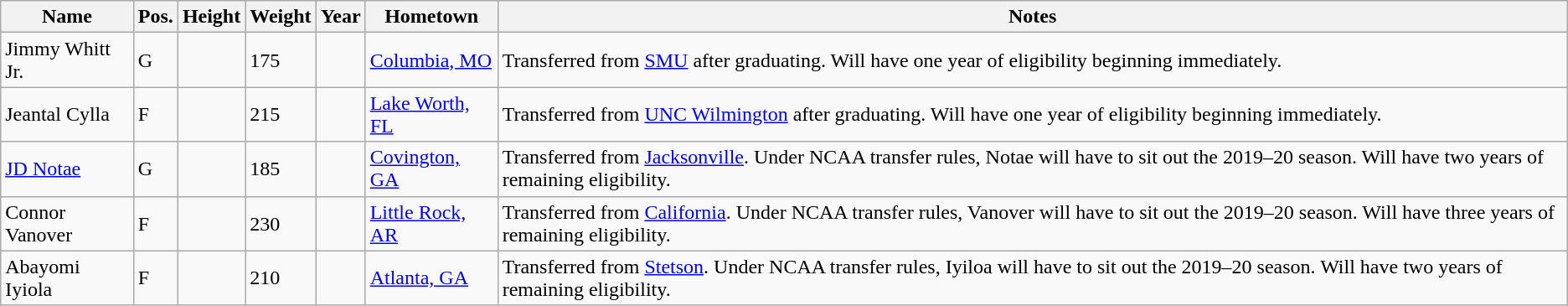<table class="wikitable sortable" border="1">
<tr>
<th>Name</th>
<th>Pos.</th>
<th>Height</th>
<th>Weight</th>
<th>Year</th>
<th>Hometown</th>
<th class="unsortable">Notes</th>
</tr>
<tr>
<td>Jimmy Whitt Jr.</td>
<td>G</td>
<td></td>
<td>175</td>
<td></td>
<td><a href='#'>Columbia, MO</a></td>
<td>Transferred from <a href='#'>SMU</a> after graduating. Will have one year of eligibility beginning immediately.</td>
</tr>
<tr>
<td>Jeantal Cylla</td>
<td>F</td>
<td></td>
<td>215</td>
<td></td>
<td><a href='#'>Lake Worth, FL</a></td>
<td>Transferred from <a href='#'>UNC Wilmington</a> after graduating. Will have one year of eligibility beginning immediately.</td>
</tr>
<tr>
<td><a href='#'>JD Notae</a></td>
<td>G</td>
<td></td>
<td>185</td>
<td></td>
<td><a href='#'>Covington, GA</a></td>
<td>Transferred from <a href='#'>Jacksonville</a>. Under NCAA transfer rules, Notae will have to sit out the 2019–20 season. Will have two years of remaining eligibility.</td>
</tr>
<tr>
<td>Connor Vanover</td>
<td>F</td>
<td></td>
<td>230</td>
<td></td>
<td><a href='#'>Little Rock, AR</a></td>
<td>Transferred from <a href='#'>California</a>. Under NCAA transfer rules, Vanover will have to sit out the 2019–20 season. Will have three years of remaining eligibility.</td>
</tr>
<tr>
<td>Abayomi Iyiola</td>
<td>F</td>
<td></td>
<td>210</td>
<td></td>
<td><a href='#'>Atlanta, GA</a></td>
<td>Transferred from <a href='#'>Stetson</a>. Under NCAA transfer rules, Iyiloa will have to sit out the 2019–20 season. Will have two years of remaining eligibility.</td>
</tr>
</table>
